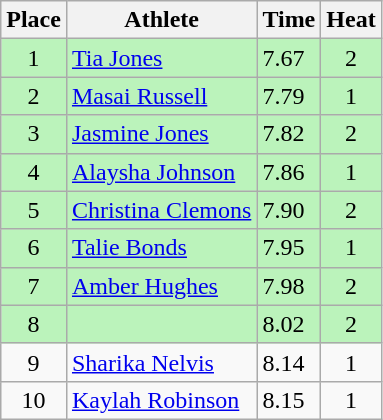<table class="wikitable">
<tr>
<th>Place</th>
<th>Athlete</th>
<th>Time</th>
<th>Heat</th>
</tr>
<tr bgcolor=#bbf3bb>
<td align=center>1</td>
<td><a href='#'>Tia Jones</a></td>
<td>7.67</td>
<td align=center>2</td>
</tr>
<tr bgcolor=#bbf3bb>
<td align=center>2</td>
<td><a href='#'>Masai Russell</a></td>
<td>7.79</td>
<td align=center>1</td>
</tr>
<tr bgcolor=#bbf3bb>
<td align=center>3</td>
<td><a href='#'>Jasmine Jones</a></td>
<td>7.82</td>
<td align=center>2</td>
</tr>
<tr bgcolor=#bbf3bb>
<td align=center>4</td>
<td><a href='#'>Alaysha Johnson</a></td>
<td>7.86</td>
<td align=center>1</td>
</tr>
<tr bgcolor=#bbf3bb>
<td align=center>5</td>
<td><a href='#'>Christina Clemons</a></td>
<td>7.90</td>
<td align=center>2</td>
</tr>
<tr bgcolor=#bbf3bb>
<td align=center>6</td>
<td><a href='#'>Talie Bonds</a></td>
<td>7.95</td>
<td align=center>1</td>
</tr>
<tr bgcolor=#bbf3bb>
<td align=center>7</td>
<td><a href='#'>Amber Hughes</a></td>
<td>7.98</td>
<td align=center>2</td>
</tr>
<tr bgcolor=#bbf3bb>
<td align=center>8</td>
<td></td>
<td>8.02</td>
<td align=center>2</td>
</tr>
<tr>
<td align=center>9</td>
<td><a href='#'>Sharika Nelvis</a></td>
<td>8.14</td>
<td align=center>1</td>
</tr>
<tr>
<td align=center>10</td>
<td><a href='#'>Kaylah Robinson</a></td>
<td>8.15</td>
<td align=center>1</td>
</tr>
</table>
